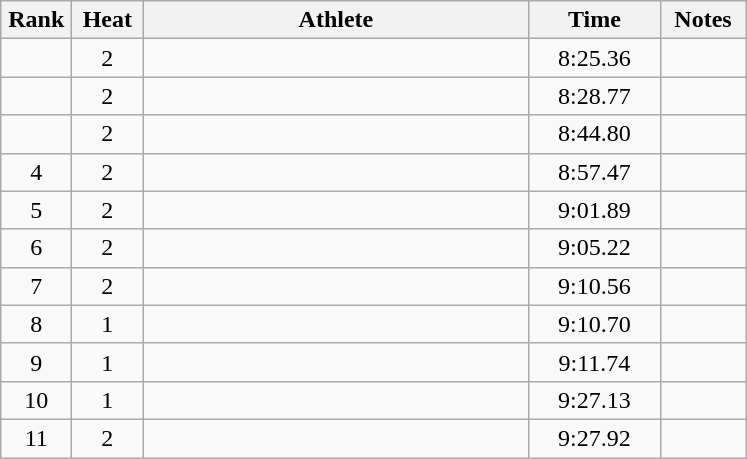<table class="wikitable" style="text-align:center">
<tr>
<th width=40>Rank</th>
<th width=40>Heat</th>
<th width=250>Athlete</th>
<th width=80>Time</th>
<th width=50>Notes</th>
</tr>
<tr>
<td></td>
<td>2</td>
<td align=left></td>
<td>8:25.36</td>
<td></td>
</tr>
<tr>
<td></td>
<td>2</td>
<td align=left></td>
<td>8:28.77</td>
<td></td>
</tr>
<tr>
<td></td>
<td>2</td>
<td align=left></td>
<td>8:44.80</td>
<td></td>
</tr>
<tr>
<td>4</td>
<td>2</td>
<td align=left></td>
<td>8:57.47</td>
<td></td>
</tr>
<tr>
<td>5</td>
<td>2</td>
<td align=left></td>
<td>9:01.89</td>
<td></td>
</tr>
<tr>
<td>6</td>
<td>2</td>
<td align=left></td>
<td>9:05.22</td>
<td></td>
</tr>
<tr>
<td>7</td>
<td>2</td>
<td align=left></td>
<td>9:10.56</td>
<td></td>
</tr>
<tr>
<td>8</td>
<td>1</td>
<td align=left></td>
<td>9:10.70</td>
<td></td>
</tr>
<tr>
<td>9</td>
<td>1</td>
<td align=left></td>
<td>9:11.74</td>
<td></td>
</tr>
<tr>
<td>10</td>
<td>1</td>
<td align=left></td>
<td>9:27.13</td>
<td></td>
</tr>
<tr>
<td>11</td>
<td>2</td>
<td align=left></td>
<td>9:27.92</td>
<td></td>
</tr>
</table>
